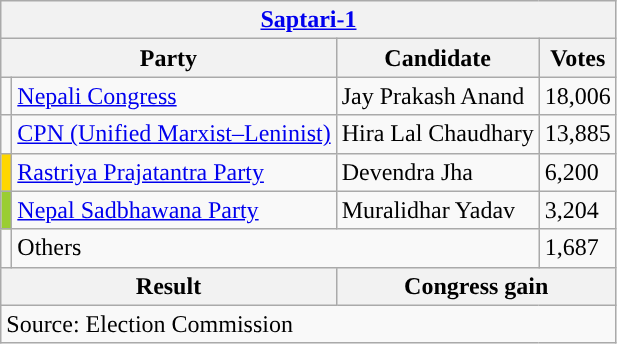<table class="wikitable">
<tr>
<th colspan="4"><a href='#'>Saptari-1</a></th>
</tr>
<tr>
<th colspan="2">Party</th>
<th>Candidate</th>
<th>Votes</th>
</tr>
<tr>
<td style="background-color:"></td>
<td><a href='#'>Nepali Congress</a></td>
<td>Jay Prakash Anand</td>
<td>18,006</td>
</tr>
<tr>
<td style="background-color:"></td>
<td><a href='#'>CPN (Unified Marxist–Leninist)</a></td>
<td>Hira Lal Chaudhary</td>
<td>13,885</td>
</tr>
<tr>
<td style="background-color:gold"></td>
<td><a href='#'>Rastriya Prajatantra Party</a></td>
<td>Devendra Jha</td>
<td>6,200</td>
</tr>
<tr>
<td style="background-color:yellowgreen"></td>
<td><a href='#'>Nepal Sadbhawana Party</a></td>
<td>Muralidhar Yadav</td>
<td>3,204</td>
</tr>
<tr>
<td></td>
<td colspan="2">Others</td>
<td>1,687</td>
</tr>
<tr>
<th colspan="2">Result</th>
<th colspan="2">Congress gain</th>
</tr>
<tr>
<td colspan="4">Source: Election Commission</td>
</tr>
</table>
